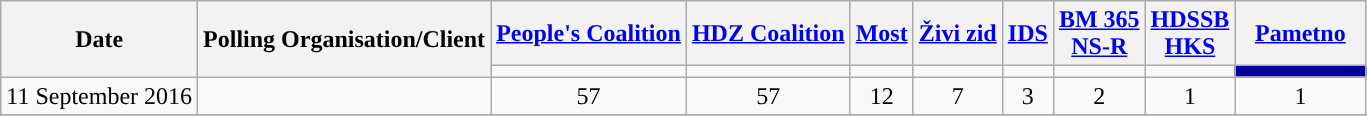<table class="wikitable" style="text-align:center">
<tr>
<th rowspan=2>Date</th>
<th rowspan=2>Polling Organisation/Client</th>
<th><a href='#'>People's Coalition</a></th>
<th><a href='#'>HDZ Coalition</a></th>
<th><a href='#'>Most</a></th>
<th><a href='#'>Živi zid</a></th>
<th><a href='#'>IDS</a></th>
<th><a href='#'>BM 365</a><br><a href='#'>NS-R</a></th>
<th><a href='#'>HDSSB</a><br><a href='#'>HKS</a></th>
<th><a href='#'>Pametno</a></th>
</tr>
<tr>
<td style="background: "></td>
<td style="background: "></td>
<td style="background: "></td>
<td style="background: "></td>
<td style="background: "></td>
<td style="background: "></td>
<td style="background: "></td>
<th style="background-color:#00009a; width:80px;"></th>
</tr>
<tr>
<td>11 September 2016</td>
<td></td>
<td align=center>57</td>
<td align=center>57</td>
<td align=center>12</td>
<td align=center>7</td>
<td align=center>3</td>
<td align=center>2</td>
<td align=center>1</td>
<td align=center>1</td>
</tr>
<tr>
</tr>
</table>
